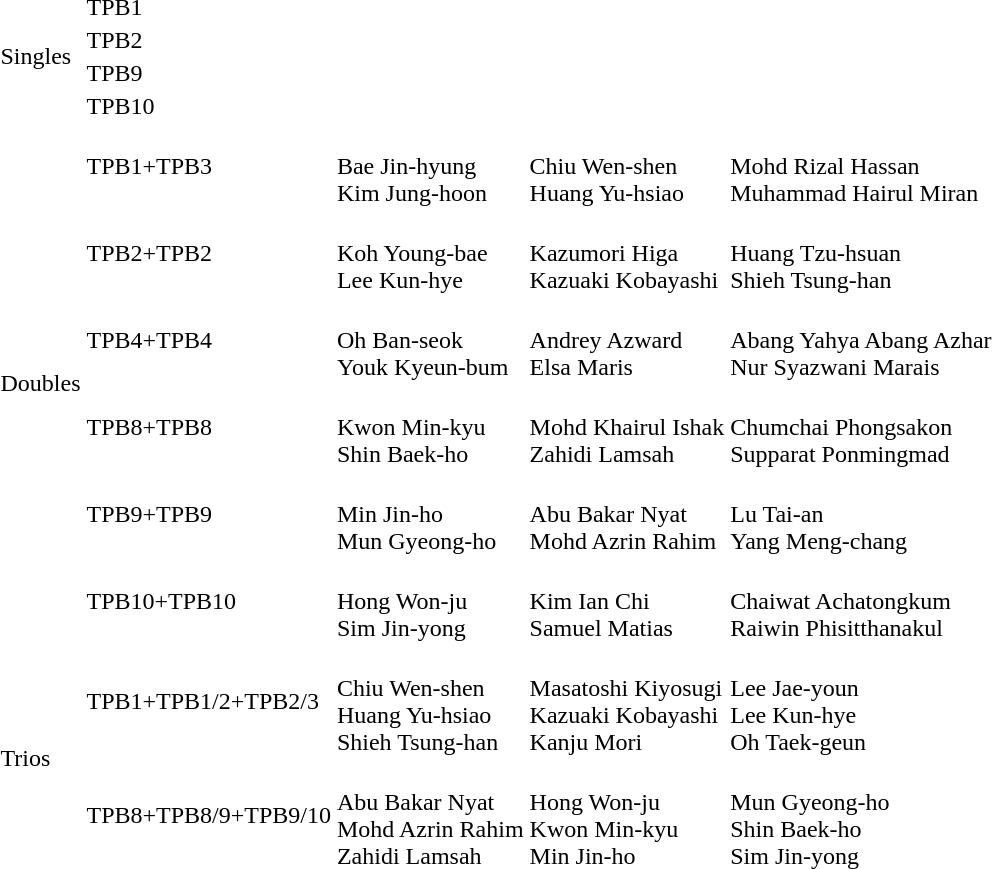<table>
<tr>
<td rowspan=5>Singles</td>
<td>TPB1</td>
<td></td>
<td></td>
<td></td>
</tr>
<tr>
<td>TPB2</td>
<td></td>
<td></td>
<td></td>
</tr>
<tr>
<td>TPB9</td>
<td></td>
<td></td>
<td></td>
</tr>
<tr>
<td rowspan=2>TPB10</td>
<td rowspan=2></td>
<td rowspan=2></td>
<td></td>
</tr>
<tr>
<td></td>
</tr>
<tr>
<td rowspan=6>Doubles</td>
<td>TPB1+TPB3</td>
<td><br>Bae Jin-hyung<br>Kim Jung-hoon</td>
<td><br>Chiu Wen-shen<br>Huang Yu-hsiao</td>
<td><br>Mohd Rizal Hassan<br>Muhammad Hairul Miran</td>
</tr>
<tr>
<td>TPB2+TPB2</td>
<td><br>Koh Young-bae<br>Lee Kun-hye</td>
<td><br>Kazumori Higa<br>Kazuaki Kobayashi</td>
<td><br>Huang Tzu-hsuan<br>Shieh Tsung-han</td>
</tr>
<tr>
<td>TPB4+TPB4</td>
<td><br>Oh Ban-seok<br>Youk Kyeun-bum</td>
<td><br>Andrey Azward<br>Elsa Maris</td>
<td><br>Abang Yahya Abang Azhar<br>Nur Syazwani Marais</td>
</tr>
<tr>
<td>TPB8+TPB8</td>
<td><br>Kwon Min-kyu<br>Shin Baek-ho</td>
<td><br>Mohd Khairul Ishak<br>Zahidi Lamsah</td>
<td><br>Chumchai Phongsakon<br>Supparat Ponmingmad</td>
</tr>
<tr>
<td>TPB9+TPB9</td>
<td><br>Min Jin-ho<br>Mun Gyeong-ho</td>
<td><br>Abu Bakar Nyat<br>Mohd Azrin Rahim</td>
<td><br>Lu Tai-an<br>Yang Meng-chang</td>
</tr>
<tr>
<td>TPB10+TPB10</td>
<td><br>Hong Won-ju<br>Sim Jin-yong</td>
<td><br>Kim Ian Chi<br>Samuel Matias</td>
<td><br>Chaiwat Achatongkum<br>Raiwin Phisitthanakul</td>
</tr>
<tr>
<td rowspan=2>Trios</td>
<td>TPB1+TPB1/2+TPB2/3</td>
<td><br>Chiu Wen-shen<br>Huang Yu-hsiao<br>Shieh Tsung-han</td>
<td><br>Masatoshi Kiyosugi<br>Kazuaki Kobayashi<br>Kanju Mori</td>
<td><br>Lee Jae-youn<br>Lee Kun-hye<br>Oh Taek-geun</td>
</tr>
<tr>
<td>TPB8+TPB8/9+TPB9/10</td>
<td><br>Abu Bakar Nyat<br>Mohd Azrin Rahim<br>Zahidi Lamsah</td>
<td><br>Hong Won-ju<br>Kwon Min-kyu<br>Min Jin-ho</td>
<td><br>Mun Gyeong-ho<br>Shin Baek-ho<br>Sim Jin-yong</td>
</tr>
</table>
